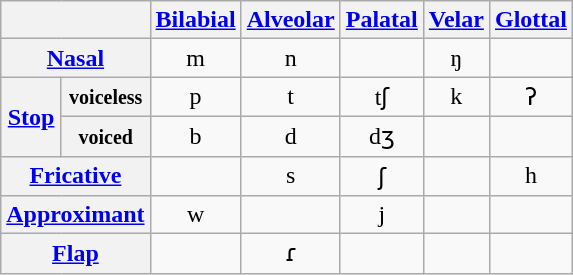<table class="wikitable">
<tr>
<th colspan="2"></th>
<th><a href='#'>Bilabial</a></th>
<th><a href='#'>Alveolar</a></th>
<th><a href='#'>Palatal</a></th>
<th><a href='#'>Velar</a></th>
<th><a href='#'>Glottal</a></th>
</tr>
<tr align="center">
<th colspan="2"><a href='#'>Nasal</a></th>
<td>m</td>
<td>n</td>
<td></td>
<td>ŋ</td>
<td></td>
</tr>
<tr align="center">
<th rowspan="2"><a href='#'>Stop</a></th>
<th><small>voiceless</small></th>
<td>p</td>
<td>t</td>
<td>tʃ</td>
<td>k</td>
<td>ʔ</td>
</tr>
<tr align="center">
<th><small>voiced</small></th>
<td>b</td>
<td>d</td>
<td>dʒ</td>
<td></td>
<td></td>
</tr>
<tr align="center">
<th colspan="2"><a href='#'>Fricative</a></th>
<td></td>
<td>s</td>
<td>ʃ</td>
<td></td>
<td>h</td>
</tr>
<tr align="center">
<th colspan="2"><a href='#'>Approximant</a></th>
<td>w</td>
<td></td>
<td>j</td>
<td></td>
<td></td>
</tr>
<tr align="center">
<th colspan="2"><a href='#'>Flap</a></th>
<td></td>
<td>ɾ</td>
<td></td>
<td></td>
<td></td>
</tr>
</table>
